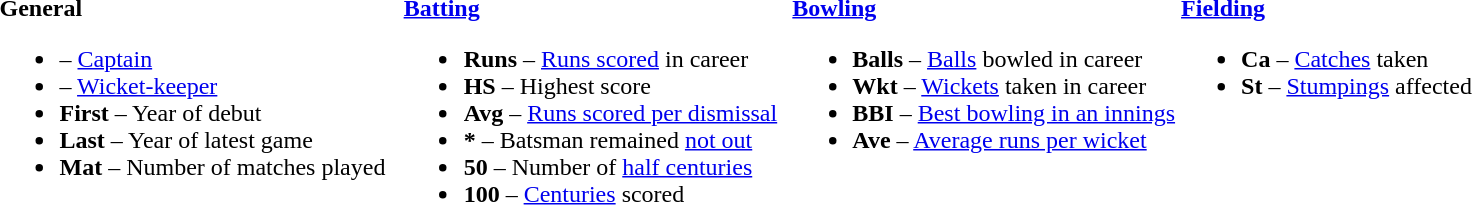<table>
<tr>
<td valign="top" style="width:26%"><br><strong>General</strong><ul><li> – <a href='#'>Captain</a></li><li> – <a href='#'>Wicket-keeper</a></li><li><strong>First</strong> – Year of debut</li><li><strong>Last</strong> – Year of latest game</li><li><strong>Mat</strong> – Number of matches played</li></ul></td>
<td valign="top" style="width:25%"><br><strong><a href='#'>Batting</a></strong><ul><li><strong>Runs</strong> – <a href='#'>Runs scored</a> in career</li><li><strong>HS</strong> – Highest score</li><li><strong>Avg</strong> – <a href='#'>Runs scored per dismissal</a></li><li><strong>*</strong> – Batsman remained <a href='#'>not out</a></li><li><strong>50</strong> – Number of <a href='#'>half centuries</a></li><li><strong>100</strong> – <a href='#'>Centuries</a> scored</li></ul></td>
<td valign="top" style="width:25%"><br><strong><a href='#'>Bowling</a></strong><ul><li><strong>Balls</strong> – <a href='#'>Balls</a> bowled in career</li><li><strong>Wkt</strong> – <a href='#'>Wickets</a> taken in career</li><li><strong>BBI</strong> – <a href='#'>Best bowling in an innings</a></li><li><strong>Ave</strong> – <a href='#'>Average runs per wicket</a></li></ul></td>
<td valign="top" style="width:24%"><br><strong><a href='#'>Fielding</a></strong><ul><li><strong>Ca</strong> – <a href='#'>Catches</a> taken</li><li><strong>St</strong> – <a href='#'>Stumpings</a> affected</li></ul></td>
</tr>
</table>
